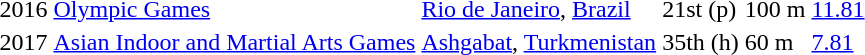<table>
<tr>
<td>2016</td>
<td><a href='#'>Olympic Games</a></td>
<td><a href='#'>Rio de Janeiro</a>, <a href='#'>Brazil</a></td>
<td>21st (p)</td>
<td>100 m</td>
<td><a href='#'>11.81</a></td>
</tr>
<tr>
<td>2017</td>
<td><a href='#'>Asian Indoor and Martial Arts Games</a></td>
<td><a href='#'>Ashgabat</a>, <a href='#'>Turkmenistan</a></td>
<td>35th (h)</td>
<td>60 m</td>
<td><a href='#'>7.81</a></td>
</tr>
</table>
